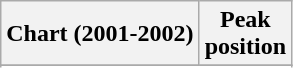<table class="wikitable sortable plainrowheaders" style="text-align:center">
<tr>
<th scope="col">Chart (2001-2002)</th>
<th scope="col">Peak<br>position</th>
</tr>
<tr>
</tr>
<tr>
</tr>
</table>
